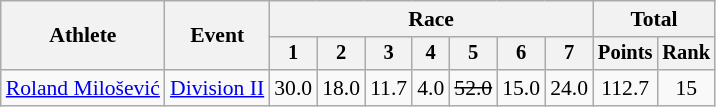<table class=wikitable style=font-size:90%;text-align:center>
<tr>
<th rowspan=2>Athlete</th>
<th rowspan=2>Event</th>
<th colspan=7>Race</th>
<th colspan=2>Total</th>
</tr>
<tr style=font-size:95%>
<th>1</th>
<th>2</th>
<th>3</th>
<th>4</th>
<th>5</th>
<th>6</th>
<th>7</th>
<th>Points</th>
<th>Rank</th>
</tr>
<tr>
<td align=left><a href='#'>Roland Milošević</a></td>
<td align=left><a href='#'>Division II</a></td>
<td>30.0</td>
<td>18.0</td>
<td>11.7</td>
<td>4.0</td>
<td><s>52.0</s></td>
<td>15.0</td>
<td>24.0</td>
<td>112.7</td>
<td>15</td>
</tr>
</table>
